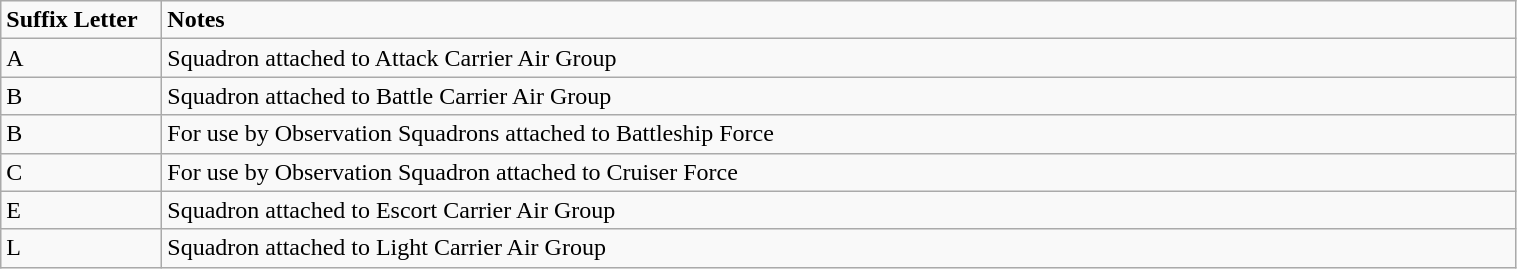<table class="wikitable" style="width: 80%;">
<tr>
<td style="width: 100px;"><strong>Suffix Letter</strong></td>
<td><strong>Notes</strong></td>
</tr>
<tr>
<td>A</td>
<td>Squadron attached to Attack Carrier Air Group</td>
</tr>
<tr>
<td>B</td>
<td>Squadron attached to Battle Carrier Air Group</td>
</tr>
<tr>
<td>B</td>
<td>For use by Observation Squadrons attached to Battleship Force</td>
</tr>
<tr>
<td>C</td>
<td>For use by Observation Squadron attached to Cruiser Force</td>
</tr>
<tr>
<td>E</td>
<td>Squadron attached to Escort Carrier Air Group</td>
</tr>
<tr>
<td>L</td>
<td>Squadron attached to Light Carrier Air Group</td>
</tr>
</table>
